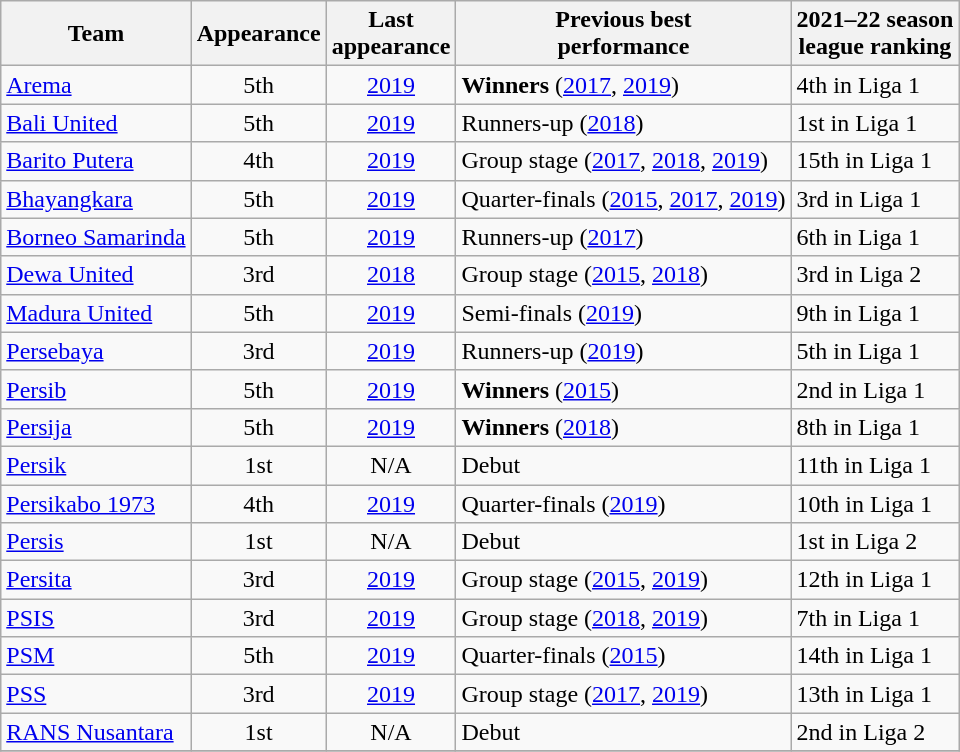<table class="wikitable sortable" style="text-align:left;">
<tr>
<th>Team</th>
<th data-sort-type="number">Appearance</th>
<th>Last<br>appearance</th>
<th>Previous best<br>performance</th>
<th>2021–22 season<br>league ranking</th>
</tr>
<tr>
<td><a href='#'>Arema</a></td>
<td style="text-align:center;">5th</td>
<td style="text-align:center;"><a href='#'>2019</a></td>
<td data-sort-value="1"><strong>Winners</strong> (<a href='#'>2017</a>, <a href='#'>2019</a>)</td>
<td data-sort-value="6">4th in Liga 1</td>
</tr>
<tr>
<td><a href='#'>Bali United</a></td>
<td style="text-align:center;">5th</td>
<td style="text-align:center;"><a href='#'>2019</a></td>
<td data-sort-value="1">Runners-up (<a href='#'>2018</a>)</td>
<td data-sort-value="6">1st in Liga 1</td>
</tr>
<tr>
<td><a href='#'>Barito Putera</a></td>
<td style="text-align:center;">4th</td>
<td style="text-align:center;"><a href='#'>2019</a></td>
<td data-sort-value="1">Group stage (<a href='#'>2017</a>, <a href='#'>2018</a>, <a href='#'>2019</a>)</td>
<td data-sort-value="6">15th in Liga 1</td>
</tr>
<tr>
<td><a href='#'>Bhayangkara</a></td>
<td style="text-align:center;">5th</td>
<td style="text-align:center;"><a href='#'>2019</a></td>
<td data-sort-value="1">Quarter-finals (<a href='#'>2015</a>, <a href='#'>2017</a>, <a href='#'>2019</a>)</td>
<td data-sort-value="6">3rd in Liga 1</td>
</tr>
<tr>
<td><a href='#'>Borneo Samarinda</a></td>
<td style="text-align:center;">5th</td>
<td style="text-align:center;"><a href='#'>2019</a></td>
<td data-sort-value="1">Runners-up (<a href='#'>2017</a>)</td>
<td data-sort-value="6">6th in Liga 1</td>
</tr>
<tr>
<td><a href='#'>Dewa United</a></td>
<td style="text-align:center;">3rd</td>
<td style="text-align:center;"><a href='#'>2018</a></td>
<td data-sort-value="1">Group stage (<a href='#'>2015</a>, <a href='#'>2018</a>)</td>
<td data-sort-value="6">3rd in Liga 2</td>
</tr>
<tr>
<td><a href='#'>Madura United</a></td>
<td style="text-align:center;">5th</td>
<td style="text-align:center;"><a href='#'>2019</a></td>
<td data-sort-value="1">Semi-finals (<a href='#'>2019</a>)</td>
<td data-sort-value="6">9th in Liga 1</td>
</tr>
<tr>
<td><a href='#'>Persebaya</a></td>
<td style="text-align:center;">3rd</td>
<td style="text-align:center;"><a href='#'>2019</a></td>
<td data-sort-value="1">Runners-up (<a href='#'>2019</a>)</td>
<td data-sort-value="6">5th in Liga 1</td>
</tr>
<tr>
<td><a href='#'>Persib</a></td>
<td style="text-align:center;">5th</td>
<td style="text-align:center;"><a href='#'>2019</a></td>
<td data-sort-value="1"><strong>Winners</strong> (<a href='#'>2015</a>)</td>
<td data-sort-value="6">2nd in Liga 1</td>
</tr>
<tr>
<td><a href='#'>Persija</a></td>
<td style="text-align:center;">5th</td>
<td style="text-align:center;"><a href='#'>2019</a></td>
<td data-sort-value="1"><strong>Winners</strong> (<a href='#'>2018</a>)</td>
<td data-sort-value="6">8th in Liga 1</td>
</tr>
<tr>
<td><a href='#'>Persik</a></td>
<td style="text-align:center;">1st</td>
<td style="text-align:center;">N/A</td>
<td data-sort-value="1">Debut</td>
<td data-sort-value="6">11th in Liga 1</td>
</tr>
<tr>
<td><a href='#'>Persikabo 1973</a></td>
<td style="text-align:center;">4th</td>
<td style="text-align:center;"><a href='#'>2019</a></td>
<td data-sort-value="1">Quarter-finals (<a href='#'>2019</a>)</td>
<td data-sort-value="6">10th in Liga 1</td>
</tr>
<tr>
<td><a href='#'>Persis</a></td>
<td style="text-align:center;">1st</td>
<td style="text-align:center;">N/A</td>
<td data-sort-value="1">Debut</td>
<td data-sort-value="6">1st in Liga 2</td>
</tr>
<tr>
<td><a href='#'>Persita</a></td>
<td style="text-align:center;">3rd</td>
<td style="text-align:center;"><a href='#'>2019</a></td>
<td data-sort-value="1">Group stage (<a href='#'>2015</a>, <a href='#'>2019</a>)</td>
<td data-sort-value="6">12th in Liga 1</td>
</tr>
<tr>
<td><a href='#'>PSIS</a></td>
<td style="text-align:center;">3rd</td>
<td style="text-align:center;"><a href='#'>2019</a></td>
<td data-sort-value="1">Group stage (<a href='#'>2018</a>, <a href='#'>2019</a>)</td>
<td data-sort-value="6">7th in Liga 1</td>
</tr>
<tr>
<td><a href='#'>PSM</a></td>
<td style="text-align:center;">5th</td>
<td style="text-align:center;"><a href='#'>2019</a></td>
<td data-sort-value="1">Quarter-finals (<a href='#'>2015</a>)</td>
<td data-sort-value="6">14th in Liga 1</td>
</tr>
<tr>
<td><a href='#'>PSS</a></td>
<td style="text-align:center;">3rd</td>
<td style="text-align:center;"><a href='#'>2019</a></td>
<td data-sort-value="1">Group stage (<a href='#'>2017</a>, <a href='#'>2019</a>)</td>
<td data-sort-value="6">13th in Liga 1</td>
</tr>
<tr>
<td><a href='#'>RANS Nusantara</a></td>
<td style="text-align:center;">1st</td>
<td style="text-align:center;">N/A</td>
<td data-sort-value="1">Debut</td>
<td data-sort-value="6">2nd in Liga 2</td>
</tr>
<tr>
</tr>
</table>
